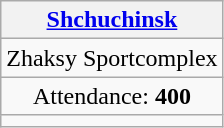<table class="wikitable" style="text-align:center;">
<tr>
<th colspan="4" align="center"><a href='#'>Shchuchinsk</a></th>
</tr>
<tr>
<td>Zhaksy Sportcomplex</td>
</tr>
<tr>
<td>Attendance: <strong>400</strong></td>
</tr>
<tr>
<td !rowspan=8 colspan=2></td>
</tr>
</table>
